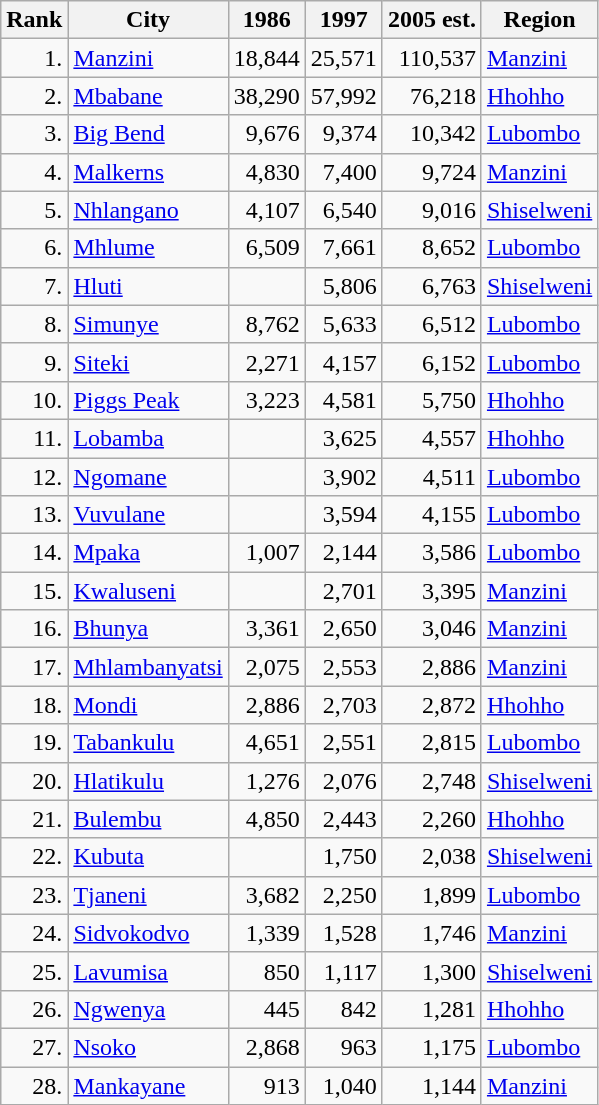<table class="wikitable sortable" style="text-align:right;">
<tr>
<th>Rank</th>
<th>City</th>
<th>1986</th>
<th>1997</th>
<th>2005 est.</th>
<th>Region</th>
</tr>
<tr>
<td>1.</td>
<td align=left><a href='#'>Manzini</a></td>
<td>18,844</td>
<td>25,571</td>
<td>110,537</td>
<td align=left><a href='#'>Manzini</a></td>
</tr>
<tr>
<td>2.</td>
<td align=left><a href='#'>Mbabane</a></td>
<td>38,290</td>
<td>57,992</td>
<td>76,218</td>
<td align=left><a href='#'>Hhohho</a></td>
</tr>
<tr>
<td>3.</td>
<td align=left><a href='#'>Big Bend</a></td>
<td>9,676</td>
<td>9,374</td>
<td>10,342</td>
<td align=left><a href='#'>Lubombo</a></td>
</tr>
<tr>
<td>4.</td>
<td align=left><a href='#'>Malkerns</a></td>
<td>4,830</td>
<td>7,400</td>
<td>9,724</td>
<td align=left><a href='#'>Manzini</a></td>
</tr>
<tr>
<td>5.</td>
<td align=left><a href='#'>Nhlangano</a></td>
<td>4,107</td>
<td>6,540</td>
<td>9,016</td>
<td align=left><a href='#'>Shiselweni</a></td>
</tr>
<tr>
<td>6.</td>
<td align=left><a href='#'>Mhlume</a></td>
<td>6,509</td>
<td>7,661</td>
<td>8,652</td>
<td align=left><a href='#'>Lubombo</a></td>
</tr>
<tr>
<td>7.</td>
<td align=left><a href='#'>Hluti</a></td>
<td></td>
<td>5,806</td>
<td>6,763</td>
<td align=left><a href='#'>Shiselweni</a></td>
</tr>
<tr>
<td>8.</td>
<td align=left><a href='#'>Simunye</a></td>
<td>8,762</td>
<td>5,633</td>
<td>6,512</td>
<td align=left><a href='#'>Lubombo</a></td>
</tr>
<tr>
<td>9.</td>
<td align=left><a href='#'>Siteki</a></td>
<td>2,271</td>
<td>4,157</td>
<td>6,152</td>
<td align=left><a href='#'>Lubombo</a></td>
</tr>
<tr>
<td>10.</td>
<td align=left><a href='#'>Piggs Peak</a></td>
<td>3,223</td>
<td>4,581</td>
<td>5,750</td>
<td align=left><a href='#'>Hhohho</a></td>
</tr>
<tr>
<td>11.</td>
<td align=left><a href='#'>Lobamba</a></td>
<td></td>
<td>3,625</td>
<td>4,557</td>
<td align=left><a href='#'>Hhohho</a></td>
</tr>
<tr>
<td>12.</td>
<td align=left><a href='#'>Ngomane</a></td>
<td></td>
<td>3,902</td>
<td>4,511</td>
<td align=left><a href='#'>Lubombo</a></td>
</tr>
<tr>
<td>13.</td>
<td align=left><a href='#'>Vuvulane</a></td>
<td></td>
<td>3,594</td>
<td>4,155</td>
<td align=left><a href='#'>Lubombo</a></td>
</tr>
<tr>
<td>14.</td>
<td align=left><a href='#'>Mpaka</a></td>
<td>1,007</td>
<td>2,144</td>
<td>3,586</td>
<td align=left><a href='#'>Lubombo</a></td>
</tr>
<tr>
<td>15.</td>
<td align=left><a href='#'>Kwaluseni</a></td>
<td></td>
<td>2,701</td>
<td>3,395</td>
<td align=left><a href='#'>Manzini</a></td>
</tr>
<tr>
<td>16.</td>
<td align=left><a href='#'>Bhunya</a></td>
<td>3,361</td>
<td>2,650</td>
<td>3,046</td>
<td align=left><a href='#'>Manzini</a></td>
</tr>
<tr>
<td>17.</td>
<td align=left><a href='#'>Mhlambanyatsi</a></td>
<td>2,075</td>
<td>2,553</td>
<td>2,886</td>
<td align=left><a href='#'>Manzini</a></td>
</tr>
<tr>
<td>18.</td>
<td align=left><a href='#'>Mondi</a></td>
<td>2,886</td>
<td>2,703</td>
<td>2,872</td>
<td align=left><a href='#'>Hhohho</a></td>
</tr>
<tr>
<td>19.</td>
<td align=left><a href='#'>Tabankulu</a></td>
<td>4,651</td>
<td>2,551</td>
<td>2,815</td>
<td align=left><a href='#'>Lubombo</a></td>
</tr>
<tr>
<td>20.</td>
<td align=left><a href='#'>Hlatikulu</a></td>
<td>1,276</td>
<td>2,076</td>
<td>2,748</td>
<td align=left><a href='#'>Shiselweni</a></td>
</tr>
<tr>
<td>21.</td>
<td align=left><a href='#'>Bulembu</a></td>
<td>4,850</td>
<td>2,443</td>
<td>2,260</td>
<td align=left><a href='#'>Hhohho</a></td>
</tr>
<tr>
<td>22.</td>
<td align=left><a href='#'>Kubuta</a></td>
<td></td>
<td>1,750</td>
<td>2,038</td>
<td align=left><a href='#'>Shiselweni</a></td>
</tr>
<tr>
<td>23.</td>
<td align=left><a href='#'>Tjaneni</a></td>
<td>3,682</td>
<td>2,250</td>
<td>1,899</td>
<td align=left><a href='#'>Lubombo</a></td>
</tr>
<tr>
<td>24.</td>
<td align=left><a href='#'>Sidvokodvo</a></td>
<td>1,339</td>
<td>1,528</td>
<td>1,746</td>
<td align=left><a href='#'>Manzini</a></td>
</tr>
<tr>
<td>25.</td>
<td align=left><a href='#'>Lavumisa</a></td>
<td>850</td>
<td>1,117</td>
<td>1,300</td>
<td align=left><a href='#'>Shiselweni</a></td>
</tr>
<tr>
<td>26.</td>
<td align=left><a href='#'>Ngwenya</a></td>
<td>445</td>
<td>842</td>
<td>1,281</td>
<td align=left><a href='#'>Hhohho</a></td>
</tr>
<tr>
<td>27.</td>
<td align=left><a href='#'>Nsoko</a></td>
<td>2,868</td>
<td>963</td>
<td>1,175</td>
<td align=left><a href='#'>Lubombo</a></td>
</tr>
<tr>
<td>28.</td>
<td align=left><a href='#'>Mankayane</a></td>
<td>913</td>
<td>1,040</td>
<td>1,144</td>
<td align=left><a href='#'>Manzini</a></td>
</tr>
</table>
